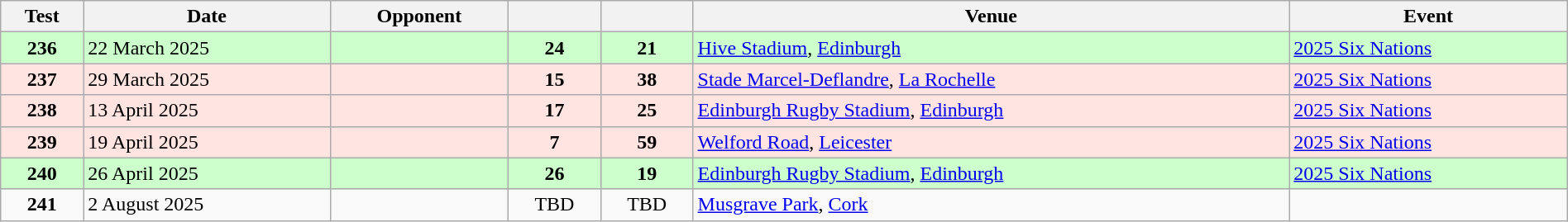<table class="wikitable sortable" style="width:100%">
<tr>
<th>Test</th>
<th>Date</th>
<th>Opponent</th>
<th></th>
<th></th>
<th>Venue</th>
<th>Event</th>
</tr>
<tr bgcolor="#ccffcc">
<td align="center"><strong>236</strong></td>
<td>22 March 2025</td>
<td></td>
<td align="center"><strong>24</strong></td>
<td align="center"><strong>21</strong></td>
<td><a href='#'>Hive Stadium</a>, <a href='#'>Edinburgh</a></td>
<td><a href='#'>2025 Six Nations</a></td>
</tr>
<tr bgcolor="FFE4E1">
<td align="center"><strong>237</strong></td>
<td>29 March 2025</td>
<td></td>
<td align="center"><strong>15</strong></td>
<td align="center"><strong>38</strong></td>
<td><a href='#'>Stade Marcel-Deflandre</a>, <a href='#'>La Rochelle</a></td>
<td><a href='#'>2025 Six Nations</a></td>
</tr>
<tr bgcolor="FFE4E1">
<td align="center"><strong>238</strong></td>
<td>13 April 2025</td>
<td></td>
<td align="center"><strong>17</strong></td>
<td align="center"><strong>25</strong></td>
<td><a href='#'>Edinburgh Rugby Stadium</a>, <a href='#'>Edinburgh</a></td>
<td><a href='#'>2025 Six Nations</a></td>
</tr>
<tr bgcolor="FFE4E1">
<td align="center"><strong>239</strong></td>
<td>19 April 2025</td>
<td></td>
<td align="center"><strong>7</strong></td>
<td align="center"><strong>59</strong></td>
<td><a href='#'>Welford Road</a>, <a href='#'>Leicester</a></td>
<td><a href='#'>2025 Six Nations</a></td>
</tr>
<tr bgcolor="#ccffcc">
<td align="center"><strong>240</strong></td>
<td>26 April 2025</td>
<td></td>
<td align="center"><strong>26</strong></td>
<td align="center"><strong>19</strong></td>
<td><a href='#'>Edinburgh Rugby Stadium</a>, <a href='#'>Edinburgh</a></td>
<td><a href='#'>2025 Six Nations</a></td>
</tr>
<tr>
<td align="center"><strong>241</strong></td>
<td>2 August 2025</td>
<td></td>
<td align="center">TBD</td>
<td align="center">TBD</td>
<td><a href='#'>Musgrave Park</a>, <a href='#'>Cork</a></td>
<td></td>
</tr>
</table>
